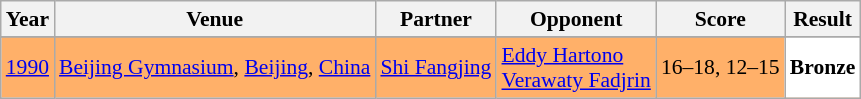<table class="sortable wikitable" style="font-size: 90%;">
<tr>
<th>Year</th>
<th>Venue</th>
<th>Partner</th>
<th>Opponent</th>
<th>Score</th>
<th>Result</th>
</tr>
<tr>
</tr>
<tr style="background:#FFB069">
<td align="center"><a href='#'>1990</a></td>
<td align="left"><a href='#'>Beijing Gymnasium</a>, <a href='#'>Beijing</a>, <a href='#'>China</a></td>
<td align="left"> <a href='#'>Shi Fangjing</a></td>
<td align="left"> <a href='#'>Eddy Hartono</a> <br>  <a href='#'>Verawaty Fadjrin</a></td>
<td align="left">16–18, 12–15</td>
<td style="text-align:left; background:white"> <strong>Bronze</strong></td>
</tr>
</table>
